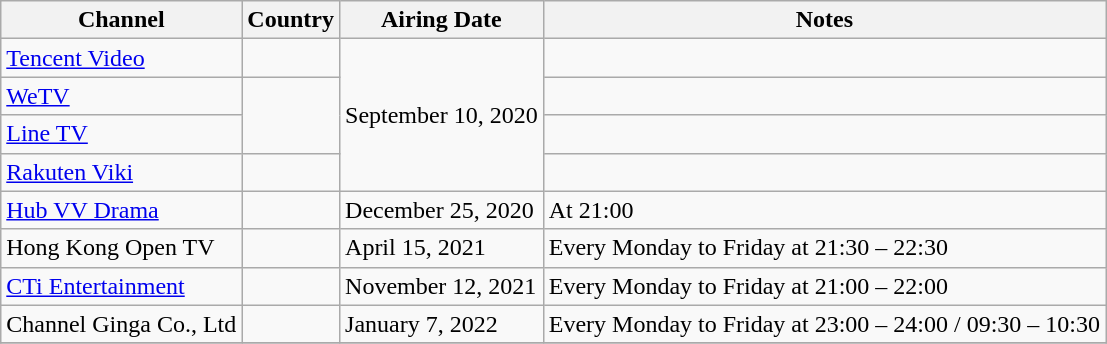<table class="wikitable">
<tr>
<th>Channel</th>
<th>Country</th>
<th>Airing Date</th>
<th>Notes</th>
</tr>
<tr>
<td><a href='#'>Tencent Video</a></td>
<td></td>
<td rowspan="4">September 10, 2020</td>
<td></td>
</tr>
<tr>
<td><a href='#'>WeTV</a></td>
<td rowspan="2"></td>
<td></td>
</tr>
<tr>
<td><a href='#'>Line TV</a></td>
<td></td>
</tr>
<tr>
<td><a href='#'>Rakuten Viki</a></td>
<td></td>
<td></td>
</tr>
<tr>
<td><a href='#'>Hub VV Drama</a></td>
<td></td>
<td>December 25, 2020</td>
<td>At 21:00</td>
</tr>
<tr>
<td>Hong Kong Open TV</td>
<td></td>
<td>April 15, 2021</td>
<td>Every Monday to Friday at 21:30 – 22:30</td>
</tr>
<tr>
<td><a href='#'>CTi Entertainment</a></td>
<td></td>
<td>November 12, 2021</td>
<td>Every Monday to Friday at 21:00 – 22:00</td>
</tr>
<tr>
<td>Channel Ginga Co., Ltd</td>
<td></td>
<td>January 7, 2022</td>
<td>Every Monday to Friday at 23:00 – 24:00 / 09:30 – 10:30</td>
</tr>
<tr>
</tr>
</table>
